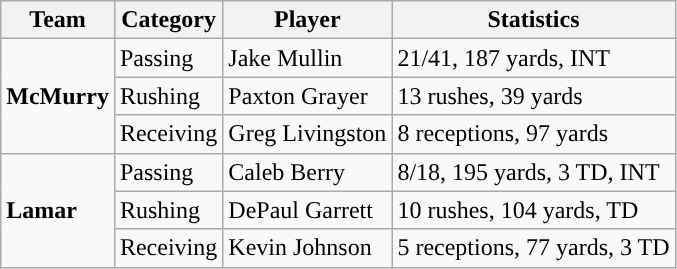<table class="wikitable" style="float: left;">
<tr>
<th>Team</th>
<th>Category</th>
<th>Player</th>
<th>Statistics</th>
</tr>
<tr>
<td rowspan=3><strong>McMurry</strong></td>
<td>Passing</td>
<td>Jake Mullin</td>
<td>21/41, 187 yards, INT</td>
</tr>
<tr>
<td>Rushing</td>
<td>Paxton Grayer</td>
<td>13 rushes, 39 yards</td>
</tr>
<tr>
<td>Receiving</td>
<td>Greg Livingston</td>
<td>8 receptions, 97 yards</td>
</tr>
<tr>
<td rowspan=3><strong>Lamar</strong></td>
<td>Passing</td>
<td>Caleb Berry</td>
<td>8/18, 195 yards, 3 TD, INT</td>
</tr>
<tr>
<td>Rushing</td>
<td>DePaul Garrett</td>
<td>10 rushes, 104 yards, TD</td>
</tr>
<tr>
<td>Receiving</td>
<td>Kevin Johnson</td>
<td>5 receptions, 77 yards, 3 TD</td>
</tr>
</table>
